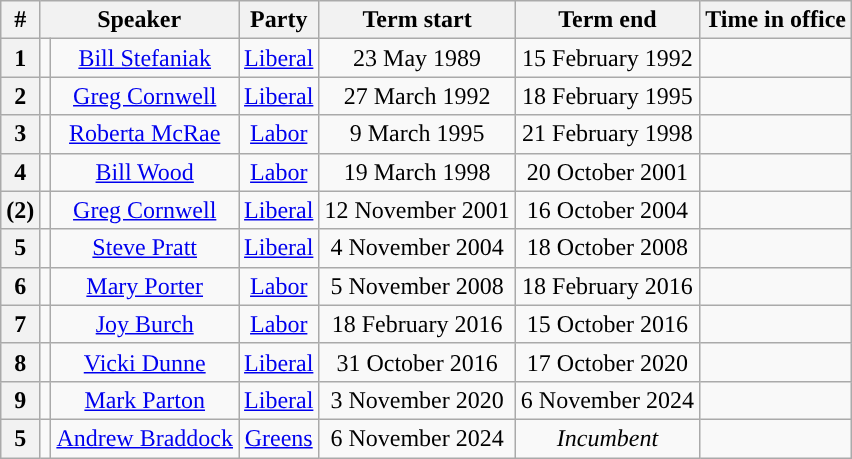<table class="wikitable" style="text-align:center">
<tr>
<th class=unsortable>#</th>
<th colspan=2>Speaker<br></th>
<th>Party</th>
<th>Term start</th>
<th>Term end</th>
<th>Time in office</th>
</tr>
<tr>
<th style="background:">1</th>
<td></td>
<td><a href='#'>Bill Stefaniak</a> <br> </td>
<td><a href='#'>Liberal</a></td>
<td>23 May 1989</td>
<td>15 February 1992</td>
<td></td>
</tr>
<tr>
<th style="background:">2</th>
<td></td>
<td><a href='#'>Greg Cornwell</a> <br> </td>
<td><a href='#'>Liberal</a></td>
<td>27 March 1992</td>
<td>18 February 1995</td>
<td></td>
</tr>
<tr>
<th style="background:">3</th>
<td></td>
<td><a href='#'>Roberta McRae</a> <br> </td>
<td><a href='#'>Labor</a></td>
<td>9 March 1995</td>
<td>21 February 1998</td>
<td></td>
</tr>
<tr>
<th style="background:">4</th>
<td></td>
<td><a href='#'>Bill Wood</a> <br> </td>
<td><a href='#'>Labor</a></td>
<td>19 March 1998</td>
<td>20 October 2001</td>
<td></td>
</tr>
<tr>
<th style="background:">(2)</th>
<td></td>
<td><a href='#'>Greg Cornwell</a> <br> </td>
<td><a href='#'>Liberal</a></td>
<td>12 November 2001</td>
<td>16 October 2004</td>
<td></td>
</tr>
<tr>
<th style="background:">5</th>
<td></td>
<td><a href='#'>Steve Pratt</a> <br> </td>
<td><a href='#'>Liberal</a></td>
<td>4 November 2004</td>
<td>18 October 2008</td>
<td></td>
</tr>
<tr>
<th style="background:">6</th>
<td></td>
<td><a href='#'>Mary Porter</a> <br> </td>
<td><a href='#'>Labor</a></td>
<td>5 November 2008</td>
<td>18 February 2016</td>
<td><strong></strong></td>
</tr>
<tr>
<th style="background:">7</th>
<td></td>
<td><a href='#'>Joy Burch</a></td>
<td><a href='#'>Labor</a></td>
<td>18 February 2016</td>
<td>15 October 2016</td>
<td></td>
</tr>
<tr>
<th style="background:">8</th>
<td></td>
<td><a href='#'>Vicki Dunne</a> <br> </td>
<td><a href='#'>Liberal</a></td>
<td>31 October 2016</td>
<td>17 October 2020</td>
<td></td>
</tr>
<tr>
<th style="background:">9</th>
<td></td>
<td><a href='#'>Mark Parton</a> <br> </td>
<td><a href='#'>Liberal</a></td>
<td>3 November 2020</td>
<td>6 November 2024</td>
<td></td>
</tr>
<tr>
<th style="background:">5</th>
<td></td>
<td><a href='#'>Andrew Braddock</a> <br> </td>
<td><a href='#'>Greens</a></td>
<td>6 November 2024</td>
<td><em>Incumbent</em></td>
<td></td>
</tr>
</table>
